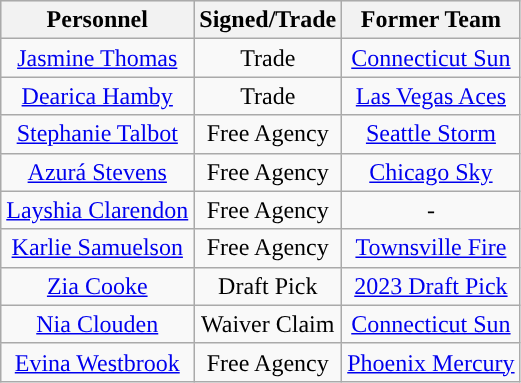<table class="wikitable" style="text-align: center">
<tr align="center" bgcolor="#dddddd">
<th><strong>Personnel</strong></th>
<th><strong>Signed/Trade</strong></th>
<th><strong>Former Team</strong></th>
</tr>
<tr>
<td><a href='#'>Jasmine Thomas</a></td>
<td>Trade</td>
<td><a href='#'>Connecticut Sun</a></td>
</tr>
<tr>
<td><a href='#'>Dearica Hamby</a></td>
<td>Trade</td>
<td><a href='#'>Las Vegas Aces</a></td>
</tr>
<tr>
<td><a href='#'>Stephanie Talbot</a></td>
<td>Free Agency</td>
<td><a href='#'>Seattle Storm</a></td>
</tr>
<tr>
<td><a href='#'>Azurá Stevens</a></td>
<td>Free Agency</td>
<td><a href='#'>Chicago Sky</a></td>
</tr>
<tr>
<td><a href='#'>Layshia Clarendon</a></td>
<td>Free Agency</td>
<td>-</td>
</tr>
<tr>
<td><a href='#'>Karlie Samuelson</a></td>
<td>Free Agency</td>
<td><a href='#'>Townsville Fire</a></td>
</tr>
<tr>
<td><a href='#'>Zia Cooke</a></td>
<td>Draft Pick</td>
<td><a href='#'>2023 Draft Pick</a></td>
</tr>
<tr>
<td><a href='#'>Nia Clouden</a></td>
<td>Waiver Claim</td>
<td><a href='#'>Connecticut Sun</a></td>
</tr>
<tr>
<td><a href='#'>Evina Westbrook</a></td>
<td>Free Agency</td>
<td><a href='#'>Phoenix Mercury</a></td>
</tr>
</table>
